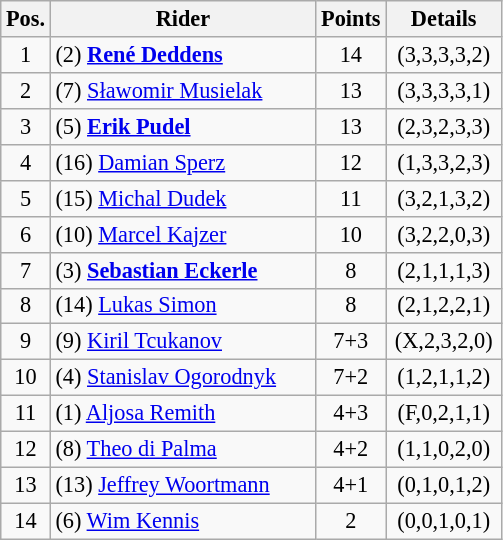<table class=wikitable style="font-size:93%;">
<tr>
<th width=25px>Pos.</th>
<th width=170px>Rider</th>
<th width=40px>Points</th>
<th width=70px>Details</th>
</tr>
<tr align=center >
<td>1</td>
<td align=left> (2) <strong><a href='#'>René Deddens</a></strong></td>
<td>14</td>
<td>(3,3,3,3,2)</td>
</tr>
<tr align=center >
<td>2</td>
<td align=left> (7) <a href='#'>Sławomir Musielak</a></td>
<td>13</td>
<td>(3,3,3,3,1)</td>
</tr>
<tr align=center >
<td>3</td>
<td align=left> (5) <strong><a href='#'>Erik Pudel</a></strong></td>
<td>13</td>
<td>(2,3,2,3,3)</td>
</tr>
<tr align=center >
<td>4</td>
<td align=left> (16) <a href='#'>Damian Sperz</a></td>
<td>12</td>
<td>(1,3,3,2,3)</td>
</tr>
<tr align=center >
<td>5</td>
<td align=left> (15) <a href='#'>Michal Dudek</a></td>
<td>11</td>
<td>(3,2,1,3,2)</td>
</tr>
<tr align=center >
<td>6</td>
<td align=left> (10) <a href='#'>Marcel Kajzer</a></td>
<td>10</td>
<td>(3,2,2,0,3)</td>
</tr>
<tr align=center >
<td>7</td>
<td align=left> (3) <strong><a href='#'>Sebastian Eckerle</a></strong></td>
<td>8</td>
<td>(2,1,1,1,3)</td>
</tr>
<tr align=center>
<td>8</td>
<td align=left> (14) <a href='#'>Lukas Simon</a></td>
<td>8</td>
<td>(2,1,2,2,1)</td>
</tr>
<tr align=center>
<td>9</td>
<td align=left > (9) <a href='#'>Kiril Tcukanov</a></td>
<td>7+3</td>
<td>(X,2,3,2,0)</td>
</tr>
<tr align=center>
<td>10</td>
<td align=left> (4) <a href='#'>Stanislav Ogorodnyk</a></td>
<td>7+2</td>
<td>(1,2,1,1,2)</td>
</tr>
<tr align=center >
<td>11</td>
<td align=left> (1) <a href='#'>Aljosa Remith</a></td>
<td>4+3</td>
<td>(F,0,2,1,1)</td>
</tr>
<tr align=center>
<td>12</td>
<td align=left> (8) <a href='#'>Theo di Palma</a></td>
<td>4+2</td>
<td>(1,1,0,2,0)</td>
</tr>
<tr align=center>
<td>13</td>
<td align=left> (13) <a href='#'>Jeffrey Woortmann</a></td>
<td>4+1</td>
<td>(0,1,0,1,2)</td>
</tr>
<tr align=center>
<td>14</td>
<td align=left> (6) <a href='#'>Wim Kennis</a></td>
<td>2</td>
<td>(0,0,1,0,1)</td>
</tr>
</table>
